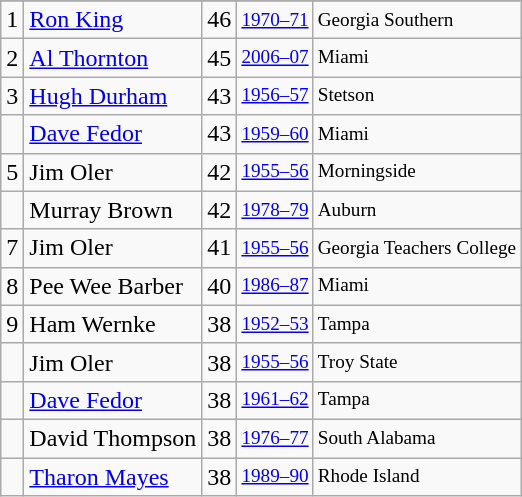<table class="wikitable">
<tr>
</tr>
<tr>
<td>1</td>
<td><a href='#'>Ron King</a></td>
<td>46</td>
<td style="font-size:80%;"><a href='#'>1970–71</a></td>
<td style="font-size:80%;">Georgia Southern</td>
</tr>
<tr>
<td>2</td>
<td><a href='#'>Al Thornton</a></td>
<td>45</td>
<td style="font-size:80%;"><a href='#'>2006–07</a></td>
<td style="font-size:80%;">Miami</td>
</tr>
<tr>
<td>3</td>
<td><a href='#'>Hugh Durham</a></td>
<td>43</td>
<td style="font-size:80%;"><a href='#'>1956–57</a></td>
<td style="font-size:80%;">Stetson</td>
</tr>
<tr>
<td></td>
<td><a href='#'>Dave Fedor</a></td>
<td>43</td>
<td style="font-size:80%;"><a href='#'>1959–60</a></td>
<td style="font-size:80%;">Miami</td>
</tr>
<tr>
<td>5</td>
<td>Jim Oler</td>
<td>42</td>
<td style="font-size:80%;"><a href='#'>1955–56</a></td>
<td style="font-size:80%;">Morningside</td>
</tr>
<tr>
<td></td>
<td>Murray Brown</td>
<td>42</td>
<td style="font-size:80%;"><a href='#'>1978–79</a></td>
<td style="font-size:80%;">Auburn</td>
</tr>
<tr>
<td>7</td>
<td>Jim Oler</td>
<td>41</td>
<td style="font-size:80%;"><a href='#'>1955–56</a></td>
<td style="font-size:80%;">Georgia Teachers College</td>
</tr>
<tr>
<td>8</td>
<td>Pee Wee Barber</td>
<td>40</td>
<td style="font-size:80%;"><a href='#'>1986–87</a></td>
<td style="font-size:80%;">Miami</td>
</tr>
<tr>
<td>9</td>
<td>Ham Wernke</td>
<td>38</td>
<td style="font-size:80%;"><a href='#'>1952–53</a></td>
<td style="font-size:80%;">Tampa</td>
</tr>
<tr>
<td></td>
<td>Jim Oler</td>
<td>38</td>
<td style="font-size:80%;"><a href='#'>1955–56</a></td>
<td style="font-size:80%;">Troy State</td>
</tr>
<tr>
<td></td>
<td><a href='#'>Dave Fedor</a></td>
<td>38</td>
<td style="font-size:80%;"><a href='#'>1961–62</a></td>
<td style="font-size:80%;">Tampa</td>
</tr>
<tr>
<td></td>
<td>David Thompson</td>
<td>38</td>
<td style="font-size:80%;"><a href='#'>1976–77</a></td>
<td style="font-size:80%;">South Alabama</td>
</tr>
<tr>
<td></td>
<td><a href='#'>Tharon Mayes</a></td>
<td>38</td>
<td style="font-size:80%;"><a href='#'>1989–90</a></td>
<td style="font-size:80%;">Rhode Island</td>
</tr>
</table>
